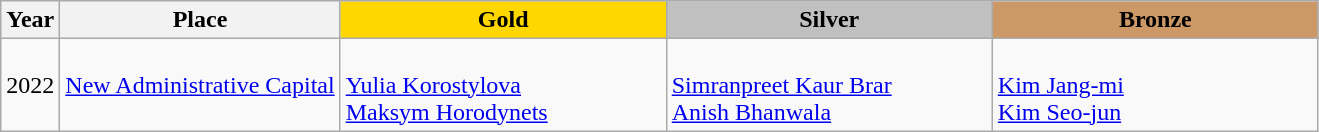<table class="wikitable">
<tr>
<th>Year</th>
<th>Place</th>
<th style="background:gold"    width="210">Gold</th>
<th style="background:silver"  width="210">Silver</th>
<th style="background:#cc9966" width="210">Bronze</th>
</tr>
<tr>
<td>2022</td>
<td> <a href='#'>New Administrative Capital</a></td>
<td><br><a href='#'>Yulia Korostylova</a><br><a href='#'>Maksym Horodynets</a></td>
<td><br><a href='#'>Simranpreet Kaur Brar</a><br><a href='#'>Anish Bhanwala</a></td>
<td><br><a href='#'>Kim Jang-mi</a><br><a href='#'>Kim Seo-jun</a></td>
</tr>
</table>
